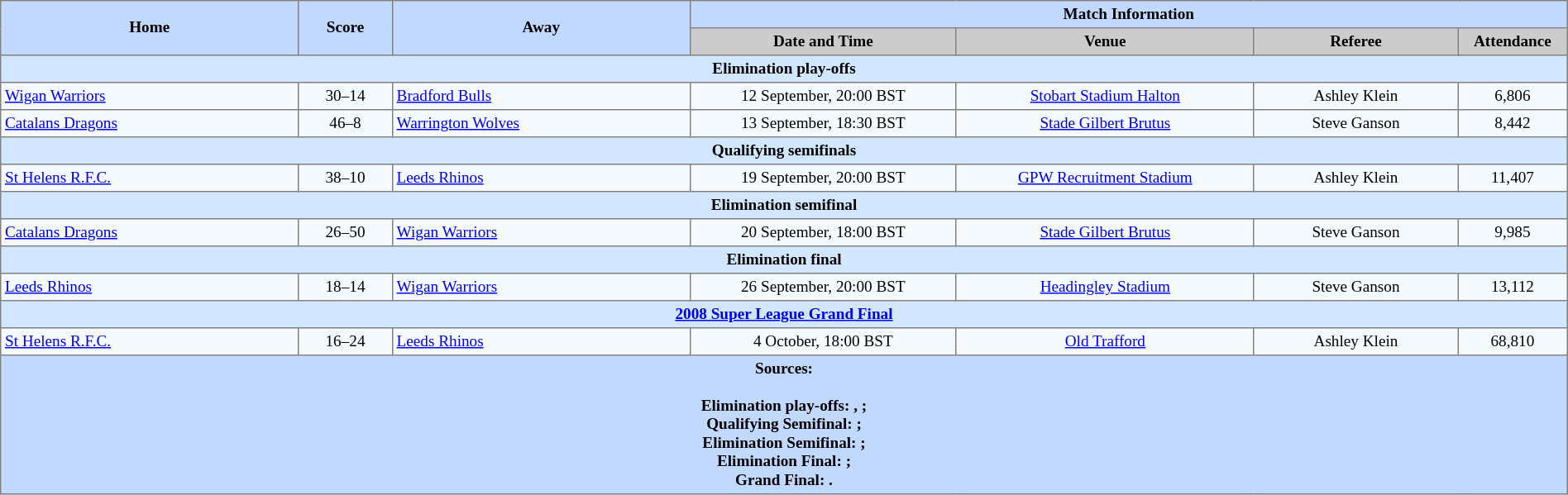<table border="1" cellpadding="3" cellspacing="0" style="border-collapse:collapse; font-size:80%; text-align:center; width:100%;">
<tr style="background:#c1d8ff;">
<th rowspan="2" style="width:19%;">Home</th>
<th rowspan="2" style="width:6%;">Score</th>
<th rowspan="2" style="width:19%;">Away</th>
<th colspan=6>Match Information</th>
</tr>
<tr style="background:#ccc;">
<th width=17%>Date and Time</th>
<th width=19%>Venue</th>
<th width=13%>Referee</th>
<th width=7%>Attendance</th>
</tr>
<tr style="background:#d0e7ff;">
<td colspan=7><strong>Elimination play-offs</strong></td>
</tr>
<tr style="background:#f5faff;">
<td align=left> <a href='#'>Wigan Warriors</a></td>
<td>30–14</td>
<td align=left> <a href='#'>Bradford Bulls</a></td>
<td>12 September, 20:00 BST</td>
<td><a href='#'>Stobart Stadium Halton</a></td>
<td>Ashley Klein</td>
<td>6,806</td>
</tr>
<tr style="background:#f5faff;">
<td align=left> <a href='#'>Catalans Dragons</a></td>
<td>46–8</td>
<td align=left> <a href='#'>Warrington Wolves</a></td>
<td>13 September, 18:30 BST</td>
<td><a href='#'>Stade Gilbert Brutus</a></td>
<td>Steve Ganson</td>
<td>8,442</td>
</tr>
<tr style="background:#d0e7ff;">
<td colspan=7><strong>Qualifying semifinals</strong></td>
</tr>
<tr style="background:#f5faff;">
<td align=left> <a href='#'>St Helens R.F.C.</a></td>
<td>38–10</td>
<td align=left> <a href='#'>Leeds Rhinos</a></td>
<td>19 September, 20:00 BST</td>
<td><a href='#'>GPW Recruitment Stadium</a></td>
<td>Ashley Klein</td>
<td>11,407</td>
</tr>
<tr style="background:#d0e7ff;">
<td colspan=7><strong>Elimination semifinal</strong></td>
</tr>
<tr style="background:#f5faff;">
<td align=left> <a href='#'>Catalans Dragons</a></td>
<td>26–50</td>
<td align=left> <a href='#'>Wigan Warriors</a></td>
<td>20 September, 18:00 BST</td>
<td><a href='#'>Stade Gilbert Brutus</a></td>
<td>Steve Ganson</td>
<td>9,985</td>
</tr>
<tr style="background:#d0e7ff;">
<td colspan=7><strong>Elimination final</strong></td>
</tr>
<tr style="background:#f5faff;">
<td align=left> <a href='#'>Leeds Rhinos</a></td>
<td>18–14</td>
<td align=left> <a href='#'>Wigan Warriors</a></td>
<td>26 September, 20:00 BST</td>
<td><a href='#'>Headingley Stadium</a></td>
<td>Steve Ganson</td>
<td>13,112</td>
</tr>
<tr style="background:#d0e7ff;">
<td colspan=7><strong><a href='#'>2008 Super League Grand Final</a></strong></td>
</tr>
<tr style="background:#f5faff;">
<td align=left> <a href='#'>St Helens R.F.C.</a></td>
<td>16–24</td>
<td align=left> <a href='#'>Leeds Rhinos</a></td>
<td>4 October, 18:00 BST</td>
<td><a href='#'>Old Trafford</a></td>
<td>Ashley Klein</td>
<td>68,810</td>
</tr>
<tr style="background:#c1d8ff;">
<th colspan=10>Sources:<br><br>Elimination play-offs: , ;<br>
Qualifying Semifinal: ;<br>
Elimination Semifinal: ;<br>
Elimination Final: ;<br>
Grand Final: .</th>
</tr>
</table>
